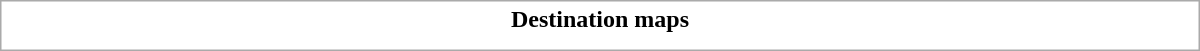<table class="collapsible collapsed" style="border:1px #aaa solid; width:50em; margin:0.2em auto">
<tr>
<th>Destination maps</th>
</tr>
<tr>
<td></td>
</tr>
<tr>
<td></td>
</tr>
</table>
